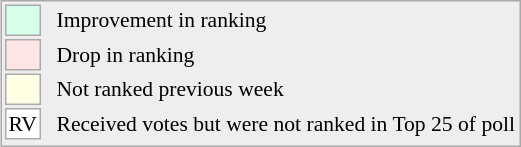<table align=right style="font-size:90%; border:1px solid #aaaaaa; white-space:nowrap; background:#eeeeee;">
<tr>
<td style="background:#d8ffeb; width:20px; border:1px solid #aaaaaa;"> </td>
<td rowspan=5> </td>
<td>Improvement in ranking</td>
</tr>
<tr>
<td style="background:#ffe6e6; width:20px; border:1px solid #aaaaaa;"> </td>
<td>Drop in ranking</td>
</tr>
<tr>
<td style="background:#ffffe6; width:20px; border:1px solid #aaaaaa;"> </td>
<td>Not ranked previous week</td>
</tr>
<tr>
<td align=center style="width:20px; border:1px solid #aaaaaa; background:white;">RV</td>
<td>Received votes but were not ranked in Top 25 of poll</td>
</tr>
<tr>
</tr>
</table>
